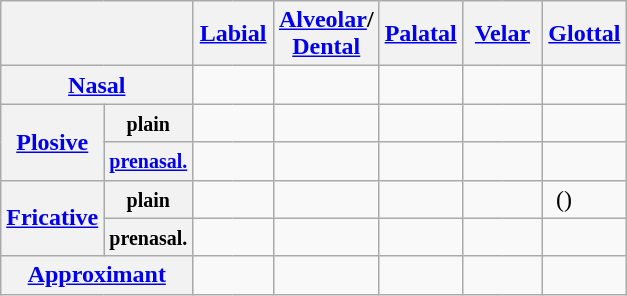<table class="wikitable" style=text-align:center>
<tr>
<th colspan=2></th>
<th colspan=2><a href='#'>Labial</a></th>
<th colspan=2><a href='#'>Alveolar</a>/<br><a href='#'>Dental</a></th>
<th colspan=2><a href='#'>Palatal</a></th>
<th colspan=2><a href='#'>Velar</a></th>
<th colspan=2><a href='#'>Glottal</a></th>
</tr>
<tr>
<th colspan=2><a href='#'>Nasal</a></th>
<td width=20px style="border-right: 0;"></td>
<td width=20px style="border-left: 0;"></td>
<td width=20px style="border-right: 0;"></td>
<td width=20px style="border-left: 0;"></td>
<td colspan=2></td>
<td width=20px style="border-right: 0;"></td>
<td width=20px style="border-left: 0;"></td>
<td colspan=2></td>
</tr>
<tr>
<th rowspan=2><a href='#'>Plosive</a></th>
<th><small>plain</small></th>
<td style="border-right: 0;"></td>
<td style="border-left: 0;"></td>
<td style="border-right: 0;"></td>
<td style="border-left: 0;"></td>
<td colspan=2></td>
<td style="border-right: 0;"></td>
<td style="border-left: 0;"></td>
<td colspan=2></td>
</tr>
<tr>
<th><small><a href='#'>prenasal.</a></small></th>
<td style="border-right: 0;"></td>
<td style="border-left: 0;"></td>
<td style="border-right: 0;"></td>
<td style="border-left: 0;"></td>
<td colspan=2></td>
<td style="border-right: 0;"></td>
<td style="border-left: 0;"></td>
<td colspan=2></td>
</tr>
<tr>
<th rowspan=2><a href='#'>Fricative</a></th>
<th><small>plain</small></th>
<td style="border-right: 0;"></td>
<td style="border-left: 0;"></td>
<td style="border-right: 0;"></td>
<td style="border-left: 0;"></td>
<td colspan=2></td>
<td colspan=2></td>
<td width=20px style="border-right: 0;">()</td>
<td width=20px style="border-left: 0;"></td>
</tr>
<tr>
<th><small>prenasal.</small></th>
<td style="border-right: 0;"></td>
<td style="border-left: 0;"></td>
<td style="border-right: 0;"></td>
<td style="border-left: 0;"></td>
<td colspan=2></td>
<td colspan=2></td>
<td colspan=2></td>
</tr>
<tr>
<th colspan=2><a href='#'>Approximant</a></th>
<td style="border-right: 0;"></td>
<td style="border-left: 0;"></td>
<td style="border-right: 0;"></td>
<td style="border-left: 0;"></td>
<td width=20px style="border-right: 0;"></td>
<td width=20px style="border-left: 0;"></td>
<td colspan=2></td>
<td colspan=2></td>
</tr>
</table>
